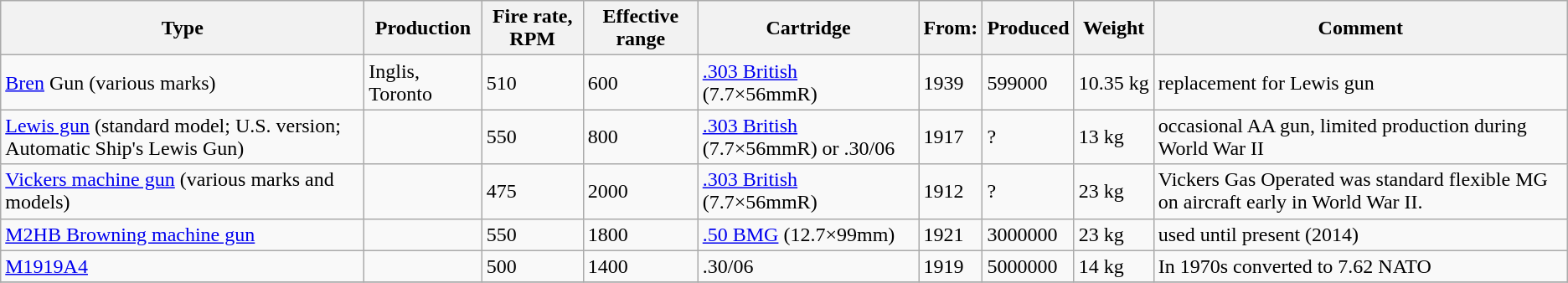<table class="wikitable sortable">
<tr>
<th>Type</th>
<th>Production</th>
<th>Fire rate, RPM</th>
<th>Effective range</th>
<th>Cartridge</th>
<th>From:</th>
<th>Produced</th>
<th>Weight</th>
<th>Comment</th>
</tr>
<tr>
<td><a href='#'>Bren</a> Gun (various marks)</td>
<td>Inglis, Toronto</td>
<td>510</td>
<td>600</td>
<td><a href='#'>.303 British</a> (7.7×56mmR)</td>
<td>1939</td>
<td>599000</td>
<td>10.35 kg</td>
<td>replacement for Lewis gun</td>
</tr>
<tr>
<td><a href='#'>Lewis gun</a> (standard model; U.S. version;  Automatic Ship's Lewis Gun)</td>
<td></td>
<td>550</td>
<td>800</td>
<td><a href='#'>.303 British</a> (7.7×56mmR) or .30/06</td>
<td>1917</td>
<td>?</td>
<td>13 kg</td>
<td>occasional AA gun, limited production during World War II</td>
</tr>
<tr>
<td><a href='#'>Vickers machine gun</a> (various marks and models)</td>
<td></td>
<td>475</td>
<td>2000</td>
<td><a href='#'>.303 British</a> (7.7×56mmR)</td>
<td>1912</td>
<td>?</td>
<td>23 kg</td>
<td>Vickers Gas Operated was standard flexible MG on aircraft early in World War II.</td>
</tr>
<tr>
<td><a href='#'>M2HB Browning machine gun</a></td>
<td></td>
<td>550</td>
<td>1800</td>
<td><a href='#'>.50 BMG</a> (12.7×99mm)</td>
<td>1921</td>
<td>3000000</td>
<td>23 kg</td>
<td>used until present (2014)</td>
</tr>
<tr>
<td><a href='#'>M1919A4</a></td>
<td></td>
<td>500</td>
<td>1400</td>
<td>.30/06</td>
<td>1919</td>
<td>5000000</td>
<td>14 kg</td>
<td>In 1970s converted to 7.62 NATO</td>
</tr>
<tr>
</tr>
</table>
